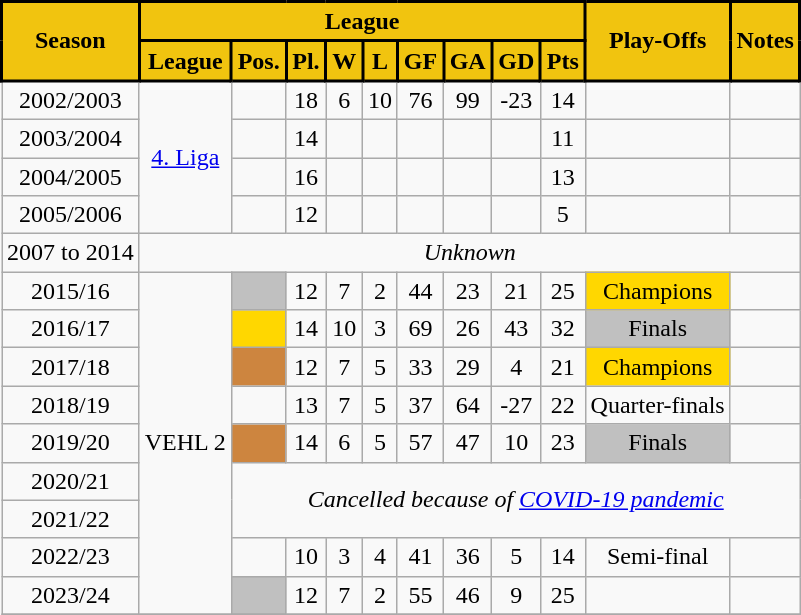<table class="wikitable">
<tr style="background:#d92121;">
<th rowspan="2" ! style="background:#F1C40F; color:#000000; border:2px solid #000000;" scope="col">Season</th>
<th colspan="9" ! style="background:#F1C40F; color:#000000; border:2px solid #000000;" scope="col">League</th>
<th rowspan="2" ! style="background:#F1C40F; color:#000000; border:2px solid #000000;" scope="col">Play-Offs</th>
<th rowspan="2" ! style="background:#F1C40F; color:#000000; border:2px solid #000000;" scope="col">Notes</th>
</tr>
<tr>
<th style="background:#F1C40F; color:#000000;border:2px solid #000000;" scope="col">League</th>
<th style="background:#F1C40F; color:#000000;border:2px solid #000000;" scope="col">Pos.</th>
<th style="background:#F1C40F; color:#000000;border:2px solid #000000;" scope="col">Pl.</th>
<th style="background:#F1C40F; color:#000000;border:2px solid #000000;" scope="col">W</th>
<th style="background:#F1C40F; color:#000000;border:2px solid #000000;" scope="col">L</th>
<th style="background:#F1C40F; color:#000000;border:2px solid #000000;" scope="col">GF</th>
<th style="background:#F1C40F; color:#000000;border:2px solid #000000;" scope="col">GA</th>
<th style="background:#F1C40F; color:#000000;border:2px solid #000000;" scope="col">GD</th>
<th style="background:#F1C40F; color:#000000;border:2px solid #000000;" scope="col">Pts</th>
</tr>
<tr>
<td align=center>2002/2003</td>
<td rowspan=4; align=center> <a href='#'>4. Liga</a></td>
<td align=center></td>
<td align=center>18</td>
<td align=center>6</td>
<td align=center>10</td>
<td align=center>76</td>
<td align=center>99</td>
<td align=center>-23</td>
<td align=center>14</td>
<td align=center></td>
<td align=center></td>
</tr>
<tr>
<td align=center>2003/2004</td>
<td align=center></td>
<td align=center>14</td>
<td align=center></td>
<td align=center></td>
<td align=center></td>
<td align=center></td>
<td align=center></td>
<td align=center>11</td>
<td align=center></td>
<td align=center></td>
</tr>
<tr>
<td align=center>2004/2005</td>
<td align=center></td>
<td align=center>16</td>
<td align=center></td>
<td align=center></td>
<td align=center></td>
<td align=center></td>
<td align=center></td>
<td align=center>13</td>
<td align=center></td>
<td align=center></td>
</tr>
<tr>
<td align=center>2005/2006</td>
<td align=center></td>
<td align=center>12</td>
<td align=center></td>
<td align=center></td>
<td align=center></td>
<td align=center></td>
<td align=center></td>
<td align=center>5</td>
<td align=center></td>
<td align=center></td>
</tr>
<tr>
<td align=center>2007 to 2014</td>
<td rowspan=1; colspan=11; align=center><em>Unknown</em></td>
</tr>
<tr>
<td align=center>2015/16</td>
<td rowspan=9; align=center> VEHL 2</td>
<td bgcolor="#C0C0C0"></td>
<td align=center>12</td>
<td align=center>7</td>
<td align=center>2</td>
<td align=center>44</td>
<td align=center>23</td>
<td align=center>21</td>
<td align=center>25</td>
<td bgcolor="#FFD700"; align=center>Champions</td>
<td align=center></td>
</tr>
<tr>
<td align=center>2016/17</td>
<td bgcolor="#FFD700"></td>
<td align=center>14</td>
<td align=center>10</td>
<td align=center>3</td>
<td align=center>69</td>
<td align=center>26</td>
<td align=center>43</td>
<td align=center>32</td>
<td bgcolor="#C0C0C0"; align=center>Finals</td>
<td align=center></td>
</tr>
<tr>
<td align=center>2017/18</td>
<td bgcolor="#CD853F"></td>
<td align=center>12</td>
<td align=center>7</td>
<td align=center>5</td>
<td align=center>33</td>
<td align=center>29</td>
<td align=center>4</td>
<td align=center>21</td>
<td bgcolor="#FFD700"; align=center>Champions</td>
<td align=center></td>
</tr>
<tr>
<td align=center>2018/19</td>
<td></td>
<td align=center>13</td>
<td align=center>7</td>
<td align=center>5</td>
<td align=center>37</td>
<td align=center>64</td>
<td align=center>-27</td>
<td align=center>22</td>
<td align=center>Quarter-finals</td>
<td align=center></td>
</tr>
<tr>
<td align=center>2019/20</td>
<td bgcolor="#CD853F"></td>
<td align=center>14</td>
<td align=center>6</td>
<td align=center>5</td>
<td align=center>57</td>
<td align=center>47</td>
<td align=center>10</td>
<td align=center>23</td>
<td bgcolor="#C0C0C0"; align=center>Finals</td>
<td align=center></td>
</tr>
<tr>
<td align=center>2020/21</td>
<td rowspan=2; colspan=10; align=center><em>Cancelled because of <a href='#'>COVID-19 pandemic</a></em></td>
</tr>
<tr>
<td align=center>2021/22</td>
</tr>
<tr>
<td align=center>2022/23</td>
<td></td>
<td align=center>10</td>
<td align=center>3</td>
<td align=center>4</td>
<td align=center>41</td>
<td align=center>36</td>
<td align=center>5</td>
<td align=center>14</td>
<td align=center>Semi-final</td>
<td align=center></td>
</tr>
<tr>
<td align=center>2023/24</td>
<td bgcolor="#C0C0C0"></td>
<td align=center>12</td>
<td align=center>7</td>
<td align=center>2</td>
<td align=center>55</td>
<td align=center>46</td>
<td align=center>9</td>
<td align=center>25</td>
<td align=center></td>
<td align=center></td>
</tr>
<tr>
</tr>
</table>
